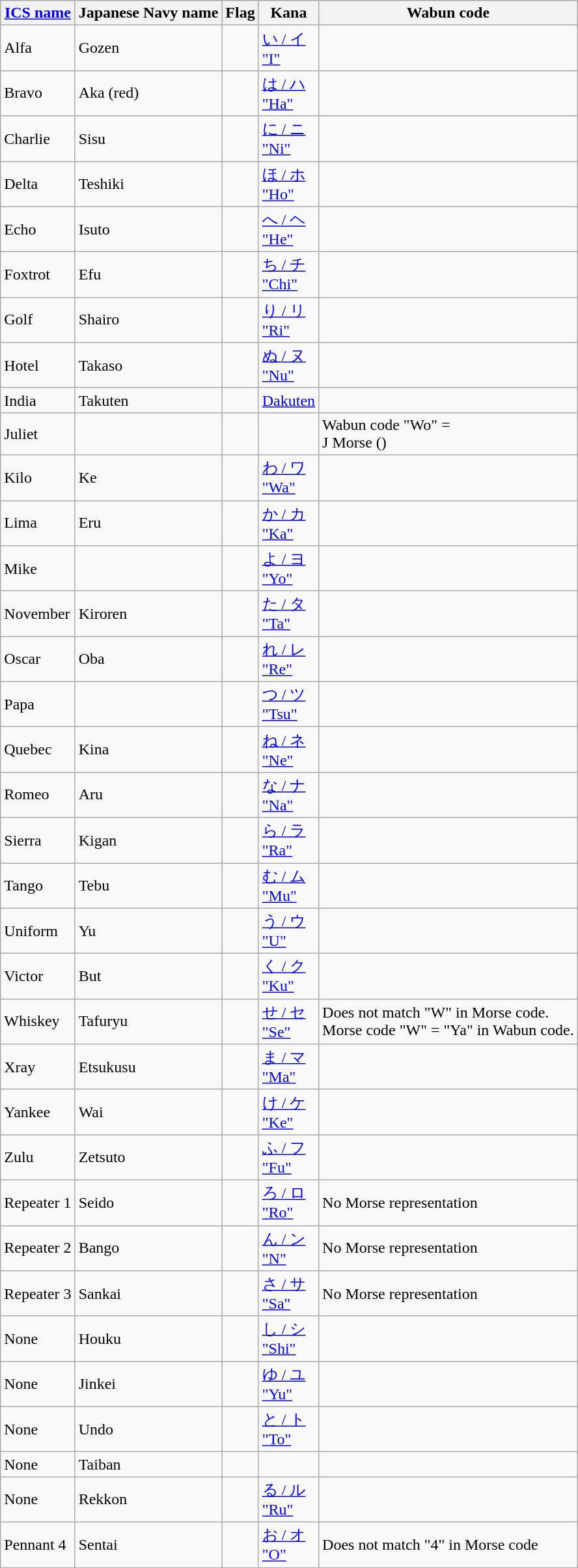<table class="wikitable sortable">
<tr>
<th><a href='#'>ICS name</a></th>
<th class="unsortable">Japanese Navy name</th>
<th class="unsortable">Flag</th>
<th>Kana</th>
<th>Wabun code</th>
</tr>
<tr>
<td>Alfa</td>
<td>Gozen</td>
<td></td>
<td><a href='#'>い / イ <br>"I"</a></td>
<td><a href='#'></a></td>
</tr>
<tr>
<td>Bravo</td>
<td>Aka (red)</td>
<td></td>
<td><a href='#'>は / ハ <br>"Ha"</a></td>
<td><a href='#'></a></td>
</tr>
<tr>
<td>Charlie</td>
<td>Sisu</td>
<td></td>
<td><a href='#'>に / ニ <br>"Ni"</a></td>
<td><a href='#'></a></td>
</tr>
<tr>
<td>Delta</td>
<td>Teshiki</td>
<td></td>
<td><a href='#'>ほ / ホ <br>"Ho"</a></td>
<td><a href='#'></a></td>
</tr>
<tr>
<td>Echo</td>
<td>Isuto</td>
<td></td>
<td><a href='#'>へ / ヘ <br>"He"</a></td>
<td><a href='#'></a></td>
</tr>
<tr>
<td>Foxtrot</td>
<td>Efu</td>
<td></td>
<td><a href='#'>ち / チ <br>"Chi"</a></td>
<td><a href='#'></a></td>
</tr>
<tr>
<td>Golf</td>
<td>Shairo</td>
<td></td>
<td><a href='#'>り / リ <br>"Ri"</a></td>
<td><a href='#'></a></td>
</tr>
<tr>
<td>Hotel</td>
<td>Takaso</td>
<td></td>
<td><a href='#'>ぬ / ヌ <br>"Nu"</a></td>
<td><a href='#'></a></td>
</tr>
<tr>
<td>India</td>
<td>Takuten</td>
<td></td>
<td><a href='#'>Dakuten</a></td>
<td><a href='#'></a></td>
</tr>
<tr>
<td>Juliet</td>
<td></td>
<td></td>
<td></td>
<td>Wabun code "Wo" =<br>J Morse ()</td>
</tr>
<tr>
<td>Kilo</td>
<td>Ke</td>
<td></td>
<td><a href='#'>わ / ワ <br>"Wa"</a></td>
<td><a href='#'></a></td>
</tr>
<tr>
<td>Lima</td>
<td>Eru</td>
<td></td>
<td><a href='#'>か / カ <br>"Ka"</a></td>
<td><a href='#'></a></td>
</tr>
<tr>
<td>Mike</td>
<td></td>
<td></td>
<td><a href='#'>よ / ヨ <br>"Yo"</a></td>
<td><a href='#'></a></td>
</tr>
<tr>
<td>November</td>
<td>Kiroren</td>
<td></td>
<td><a href='#'>た / タ <br>"Ta"</a></td>
<td><a href='#'></a></td>
</tr>
<tr>
<td>Oscar</td>
<td>Oba</td>
<td></td>
<td><a href='#'>れ / レ <br>"Re"</a></td>
<td><a href='#'></a></td>
</tr>
<tr>
<td>Papa</td>
<td></td>
<td></td>
<td><a href='#'>つ / ツ <br>"Tsu"</a></td>
<td><a href='#'></a></td>
</tr>
<tr>
<td>Quebec</td>
<td>Kina</td>
<td></td>
<td><a href='#'>ね / ネ <br>"Ne"</a></td>
<td><a href='#'></a></td>
</tr>
<tr>
<td>Romeo</td>
<td>Aru</td>
<td></td>
<td><a href='#'>な / ナ <br>"Na"</a></td>
<td><a href='#'></a></td>
</tr>
<tr>
<td>Sierra</td>
<td>Kigan</td>
<td></td>
<td><a href='#'>ら / ラ <br>"Ra"</a></td>
<td><a href='#'></a></td>
</tr>
<tr>
<td>Tango</td>
<td>Tebu</td>
<td></td>
<td><a href='#'>む / ム <br>"Mu"</a></td>
<td><a href='#'></a></td>
</tr>
<tr>
<td>Uniform</td>
<td>Yu</td>
<td></td>
<td><a href='#'>う / ウ <br>"U"</a></td>
<td><a href='#'></a></td>
</tr>
<tr>
<td>Victor</td>
<td>But</td>
<td></td>
<td><a href='#'>く / ク <br>"Ku"</a></td>
<td><a href='#'></a></td>
</tr>
<tr>
<td>Whiskey</td>
<td>Tafuryu</td>
<td></td>
<td><a href='#'>せ / セ <br>"Se"</a></td>
<td><a href='#'></a> Does not match "W" in Morse code.<br>Morse code "W" = "Ya" in Wabun code.</td>
</tr>
<tr>
<td>Xray</td>
<td>Etsukusu</td>
<td></td>
<td><a href='#'>ま / マ <br>"Ma"</a></td>
<td><a href='#'></a></td>
</tr>
<tr>
<td>Yankee</td>
<td>Wai</td>
<td></td>
<td><a href='#'>け / ケ <br>"Ke"</a></td>
<td><a href='#'></a></td>
</tr>
<tr>
<td>Zulu</td>
<td>Zetsuto</td>
<td></td>
<td><a href='#'>ふ / フ <br>"Fu"</a></td>
<td><a href='#'></a></td>
</tr>
<tr>
<td data-sort-value="Zx 1">Repeater 1</td>
<td>Seido</td>
<td></td>
<td><a href='#'>ろ / ロ <br>"Ro"</a></td>
<td><a href='#'></a> No Morse representation</td>
</tr>
<tr>
<td data-sort-value="Zx 2">Repeater 2</td>
<td>Bango</td>
<td></td>
<td><a href='#'>ん / ン <br>"N"</a></td>
<td><a href='#'></a> No Morse representation</td>
</tr>
<tr>
<td data-sort-value="Zx 3">Repeater 3</td>
<td>Sankai</td>
<td></td>
<td><a href='#'>さ / サ <br>"Sa"</a></td>
<td><a href='#'></a> No Morse representation</td>
</tr>
<tr>
<td data-sort-value="Zx 4">None</td>
<td>Houku</td>
<td></td>
<td><a href='#'>し / シ <br>"Shi"</a></td>
<td><a href='#'></a></td>
</tr>
<tr>
<td data-sort-value="Zx 5">None</td>
<td>Jinkei</td>
<td></td>
<td><a href='#'>ゆ / ユ <br>"Yu"</a></td>
<td></td>
</tr>
<tr>
<td data-sort-value="Zx 6">None</td>
<td>Undo</td>
<td></td>
<td><a href='#'>と / ト <br>"To"</a></td>
<td><a href='#'></a></td>
</tr>
<tr>
<td data-sort-value="Zx 7">None</td>
<td>Taiban</td>
<td></td>
<td></td>
<td></td>
</tr>
<tr>
<td data-sort-value="Zx 8">None</td>
<td>Rekkon</td>
<td></td>
<td><a href='#'>る / ル <br>"Ru"</a></td>
<td><a href='#'></a></td>
</tr>
<tr>
<td data-sort-value="Zy 4">Pennant 4</td>
<td>Sentai</td>
<td></td>
<td><a href='#'>お / オ <br>"O"</a></td>
<td><a href='#'></a> Does not match "4" in Morse code</td>
</tr>
</table>
